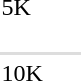<table>
<tr>
<td>5K<br>   </td>
<td></td>
<td></td>
<td></td>
<td></td>
<td></td>
<td></td>
</tr>
<tr bgcolor=#DDDDDD>
<td colspan=7></td>
</tr>
<tr>
<td>10K<br>   </td>
<td></td>
<td></td>
<td></td>
<td></td>
<td></td>
<td></td>
</tr>
</table>
